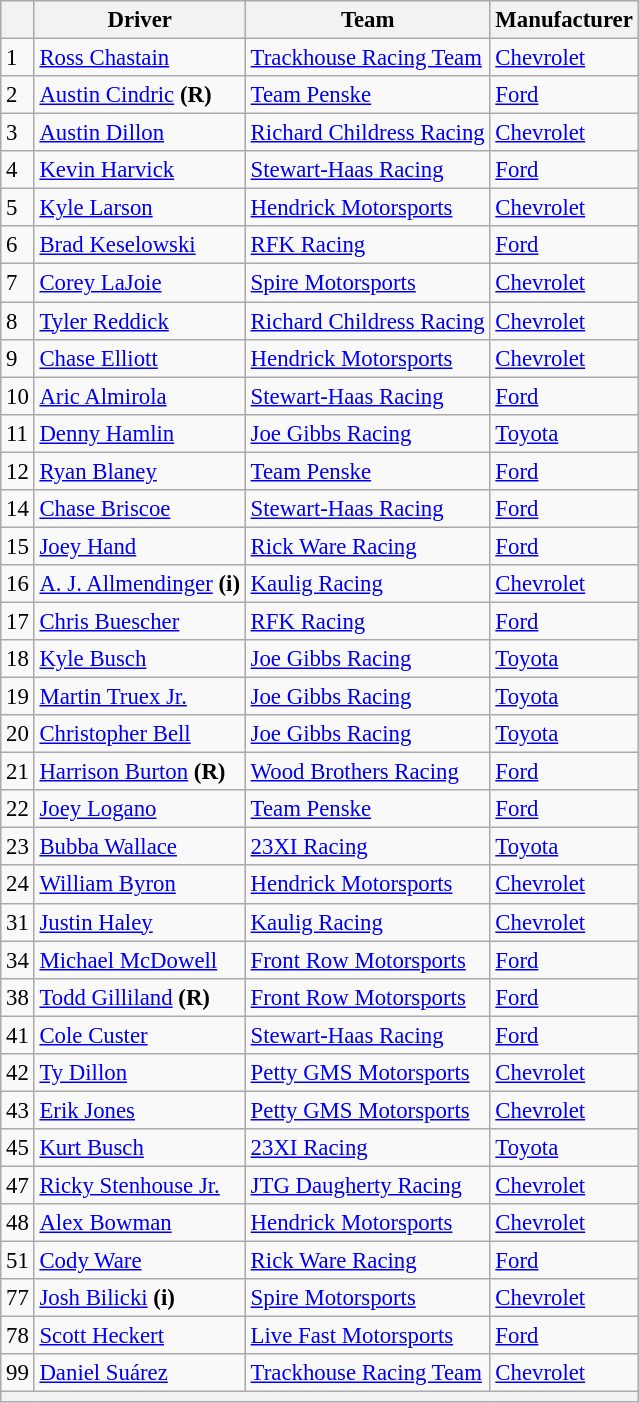<table class="wikitable" style="font-size:95%">
<tr>
<th></th>
<th>Driver</th>
<th>Team</th>
<th>Manufacturer</th>
</tr>
<tr>
<td>1</td>
<td><a href='#'>Ross Chastain</a></td>
<td><a href='#'>Trackhouse Racing Team</a></td>
<td><a href='#'>Chevrolet</a></td>
</tr>
<tr>
<td>2</td>
<td><a href='#'>Austin Cindric</a> <strong>(R)</strong></td>
<td><a href='#'>Team Penske</a></td>
<td><a href='#'>Ford</a></td>
</tr>
<tr>
<td>3</td>
<td><a href='#'>Austin Dillon</a></td>
<td><a href='#'>Richard Childress Racing</a></td>
<td><a href='#'>Chevrolet</a></td>
</tr>
<tr>
<td>4</td>
<td><a href='#'>Kevin Harvick</a></td>
<td><a href='#'>Stewart-Haas Racing</a></td>
<td><a href='#'>Ford</a></td>
</tr>
<tr>
<td>5</td>
<td><a href='#'>Kyle Larson</a></td>
<td><a href='#'>Hendrick Motorsports</a></td>
<td><a href='#'>Chevrolet</a></td>
</tr>
<tr>
<td>6</td>
<td><a href='#'>Brad Keselowski</a></td>
<td><a href='#'>RFK Racing</a></td>
<td><a href='#'>Ford</a></td>
</tr>
<tr>
<td>7</td>
<td><a href='#'>Corey LaJoie</a></td>
<td><a href='#'>Spire Motorsports</a></td>
<td><a href='#'>Chevrolet</a></td>
</tr>
<tr>
<td>8</td>
<td><a href='#'>Tyler Reddick</a></td>
<td><a href='#'>Richard Childress Racing</a></td>
<td><a href='#'>Chevrolet</a></td>
</tr>
<tr>
<td>9</td>
<td><a href='#'>Chase Elliott</a></td>
<td><a href='#'>Hendrick Motorsports</a></td>
<td><a href='#'>Chevrolet</a></td>
</tr>
<tr>
<td>10</td>
<td><a href='#'>Aric Almirola</a></td>
<td><a href='#'>Stewart-Haas Racing</a></td>
<td><a href='#'>Ford</a></td>
</tr>
<tr>
<td>11</td>
<td><a href='#'>Denny Hamlin</a></td>
<td><a href='#'>Joe Gibbs Racing</a></td>
<td><a href='#'>Toyota</a></td>
</tr>
<tr>
<td>12</td>
<td><a href='#'>Ryan Blaney</a></td>
<td><a href='#'>Team Penske</a></td>
<td><a href='#'>Ford</a></td>
</tr>
<tr>
<td>14</td>
<td><a href='#'>Chase Briscoe</a></td>
<td><a href='#'>Stewart-Haas Racing</a></td>
<td><a href='#'>Ford</a></td>
</tr>
<tr>
<td>15</td>
<td><a href='#'>Joey Hand</a></td>
<td><a href='#'>Rick Ware Racing</a></td>
<td><a href='#'>Ford</a></td>
</tr>
<tr>
<td>16</td>
<td><a href='#'>A. J. Allmendinger</a> <strong>(i)</strong></td>
<td><a href='#'>Kaulig Racing</a></td>
<td><a href='#'>Chevrolet</a></td>
</tr>
<tr>
<td>17</td>
<td><a href='#'>Chris Buescher</a></td>
<td><a href='#'>RFK Racing</a></td>
<td><a href='#'>Ford</a></td>
</tr>
<tr>
<td>18</td>
<td><a href='#'>Kyle Busch</a></td>
<td><a href='#'>Joe Gibbs Racing</a></td>
<td><a href='#'>Toyota</a></td>
</tr>
<tr>
<td>19</td>
<td><a href='#'>Martin Truex Jr.</a></td>
<td><a href='#'>Joe Gibbs Racing</a></td>
<td><a href='#'>Toyota</a></td>
</tr>
<tr>
<td>20</td>
<td><a href='#'>Christopher Bell</a></td>
<td><a href='#'>Joe Gibbs Racing</a></td>
<td><a href='#'>Toyota</a></td>
</tr>
<tr>
<td>21</td>
<td><a href='#'>Harrison Burton</a> <strong>(R)</strong></td>
<td><a href='#'>Wood Brothers Racing</a></td>
<td><a href='#'>Ford</a></td>
</tr>
<tr>
<td>22</td>
<td><a href='#'>Joey Logano</a></td>
<td><a href='#'>Team Penske</a></td>
<td><a href='#'>Ford</a></td>
</tr>
<tr>
<td>23</td>
<td><a href='#'>Bubba Wallace</a></td>
<td><a href='#'>23XI Racing</a></td>
<td><a href='#'>Toyota</a></td>
</tr>
<tr>
<td>24</td>
<td><a href='#'>William Byron</a></td>
<td><a href='#'>Hendrick Motorsports</a></td>
<td><a href='#'>Chevrolet</a></td>
</tr>
<tr>
<td>31</td>
<td><a href='#'>Justin Haley</a></td>
<td><a href='#'>Kaulig Racing</a></td>
<td><a href='#'>Chevrolet</a></td>
</tr>
<tr>
<td>34</td>
<td><a href='#'>Michael McDowell</a></td>
<td><a href='#'>Front Row Motorsports</a></td>
<td><a href='#'>Ford</a></td>
</tr>
<tr>
<td>38</td>
<td><a href='#'>Todd Gilliland</a> <strong>(R)</strong></td>
<td><a href='#'>Front Row Motorsports</a></td>
<td><a href='#'>Ford</a></td>
</tr>
<tr>
<td>41</td>
<td><a href='#'>Cole Custer</a></td>
<td><a href='#'>Stewart-Haas Racing</a></td>
<td><a href='#'>Ford</a></td>
</tr>
<tr>
<td>42</td>
<td><a href='#'>Ty Dillon</a></td>
<td><a href='#'>Petty GMS Motorsports</a></td>
<td><a href='#'>Chevrolet</a></td>
</tr>
<tr>
<td>43</td>
<td><a href='#'>Erik Jones</a></td>
<td><a href='#'>Petty GMS Motorsports</a></td>
<td><a href='#'>Chevrolet</a></td>
</tr>
<tr>
<td>45</td>
<td><a href='#'>Kurt Busch</a></td>
<td><a href='#'>23XI Racing</a></td>
<td><a href='#'>Toyota</a></td>
</tr>
<tr>
<td>47</td>
<td><a href='#'>Ricky Stenhouse Jr.</a></td>
<td><a href='#'>JTG Daugherty Racing</a></td>
<td><a href='#'>Chevrolet</a></td>
</tr>
<tr>
<td>48</td>
<td><a href='#'>Alex Bowman</a></td>
<td><a href='#'>Hendrick Motorsports</a></td>
<td><a href='#'>Chevrolet</a></td>
</tr>
<tr>
<td>51</td>
<td><a href='#'>Cody Ware</a></td>
<td><a href='#'>Rick Ware Racing</a></td>
<td><a href='#'>Ford</a></td>
</tr>
<tr>
<td>77</td>
<td><a href='#'>Josh Bilicki</a> <strong>(i)</strong></td>
<td><a href='#'>Spire Motorsports</a></td>
<td><a href='#'>Chevrolet</a></td>
</tr>
<tr>
<td>78</td>
<td><a href='#'>Scott Heckert</a></td>
<td><a href='#'>Live Fast Motorsports</a></td>
<td><a href='#'>Ford</a></td>
</tr>
<tr>
<td>99</td>
<td><a href='#'>Daniel Suárez</a></td>
<td><a href='#'>Trackhouse Racing Team</a></td>
<td><a href='#'>Chevrolet</a></td>
</tr>
<tr>
<th colspan="4"></th>
</tr>
</table>
